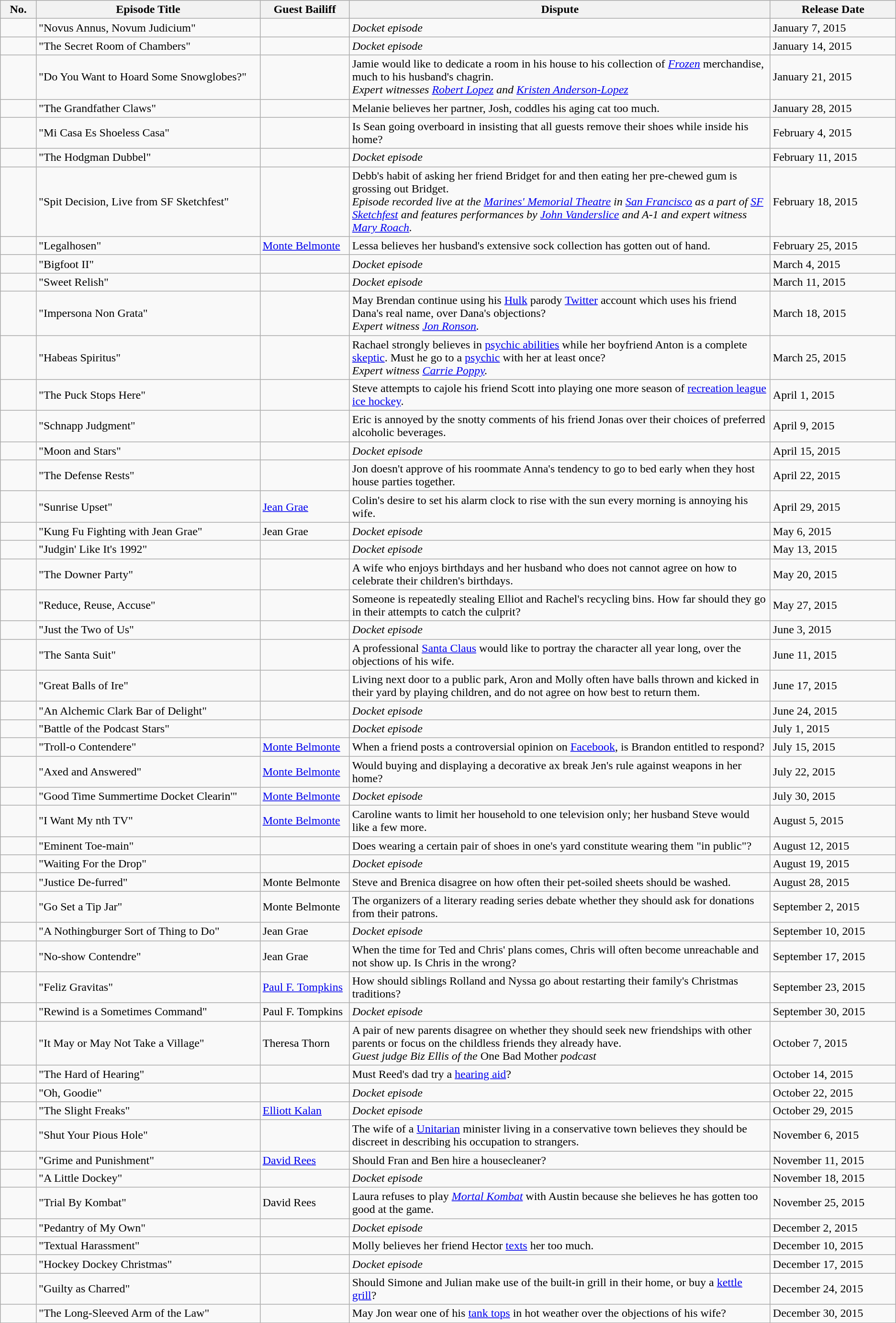<table class="wikitable">
<tr>
<th width="4%">No.</th>
<th width="25%">Episode Title</th>
<th width="10%">Guest Bailiff</th>
<th width="47%">Dispute</th>
<th width="14%">Release Date</th>
</tr>
<tr>
<td></td>
<td>"Novus Annus, Novum Judicium"</td>
<td></td>
<td><em>Docket episode</em></td>
<td>January 7, 2015</td>
</tr>
<tr>
<td></td>
<td>"The Secret Room of Chambers"</td>
<td></td>
<td><em>Docket episode</em></td>
<td>January 14, 2015</td>
</tr>
<tr>
<td></td>
<td>"Do You Want to Hoard Some Snowglobes?"</td>
<td></td>
<td>Jamie would like to dedicate a room in his house to his collection of <em><a href='#'>Frozen</a></em> merchandise, much to his husband's chagrin.<br><em>Expert witnesses <a href='#'>Robert Lopez</a> and <a href='#'>Kristen Anderson-Lopez</a></em></td>
<td>January 21, 2015</td>
</tr>
<tr>
<td></td>
<td>"The Grandfather Claws"</td>
<td></td>
<td>Melanie believes her partner, Josh, coddles his aging cat too much.</td>
<td>January 28, 2015</td>
</tr>
<tr>
<td></td>
<td>"Mi Casa Es Shoeless Casa"</td>
<td></td>
<td>Is Sean going overboard in insisting that all guests remove their shoes while inside his home?</td>
<td>February 4, 2015</td>
</tr>
<tr>
<td></td>
<td>"The Hodgman Dubbel"</td>
<td></td>
<td><em>Docket episode</em></td>
<td>February 11, 2015</td>
</tr>
<tr>
<td></td>
<td>"Spit Decision, Live from SF Sketchfest"</td>
<td></td>
<td>Debb's habit of asking her friend Bridget for and then eating her pre-chewed gum is grossing out Bridget.<br><em>Episode recorded live at the <a href='#'>Marines' Memorial Theatre</a> in <a href='#'>San Francisco</a> as a part of <a href='#'>SF Sketchfest</a> and features performances by <a href='#'>John Vanderslice</a> and A-1 and expert witness <a href='#'>Mary Roach</a>.</em></td>
<td>February 18, 2015</td>
</tr>
<tr>
<td></td>
<td>"Legalhosen"</td>
<td><a href='#'>Monte Belmonte</a></td>
<td>Lessa believes her husband's extensive sock collection has gotten out of hand.</td>
<td>February 25, 2015</td>
</tr>
<tr>
<td></td>
<td>"Bigfoot II"</td>
<td></td>
<td><em>Docket episode</em></td>
<td>March 4, 2015</td>
</tr>
<tr>
<td></td>
<td>"Sweet Relish"</td>
<td></td>
<td><em>Docket episode</em></td>
<td>March 11, 2015</td>
</tr>
<tr>
<td></td>
<td>"Impersona Non Grata"</td>
<td></td>
<td>May Brendan continue using his <a href='#'>Hulk</a> parody <a href='#'>Twitter</a> account which uses his friend Dana's real name, over Dana's objections?<br><em>Expert witness <a href='#'>Jon Ronson</a>.</em></td>
<td>March 18, 2015</td>
</tr>
<tr>
<td></td>
<td>"Habeas Spiritus"</td>
<td></td>
<td>Rachael strongly believes in <a href='#'>psychic abilities</a> while her boyfriend Anton is a complete <a href='#'>skeptic</a>. Must he go to a <a href='#'>psychic</a> with her at least once?<br><em>Expert witness <a href='#'>Carrie Poppy</a>.</em></td>
<td>March 25, 2015</td>
</tr>
<tr>
<td></td>
<td>"The Puck Stops Here"</td>
<td></td>
<td>Steve attempts to cajole his friend Scott into playing one more season of <a href='#'>recreation league</a> <a href='#'>ice hockey</a>.</td>
<td>April 1, 2015</td>
</tr>
<tr>
<td></td>
<td>"Schnapp Judgment"</td>
<td></td>
<td>Eric is annoyed by the snotty comments of his friend Jonas over their choices of preferred alcoholic beverages.</td>
<td>April 9, 2015</td>
</tr>
<tr>
<td></td>
<td>"Moon and Stars"</td>
<td></td>
<td><em>Docket episode</em></td>
<td>April 15, 2015</td>
</tr>
<tr>
<td></td>
<td>"The Defense Rests"</td>
<td></td>
<td>Jon doesn't approve of his roommate Anna's tendency to go to bed early when they host house parties together.</td>
<td>April 22, 2015</td>
</tr>
<tr>
<td></td>
<td>"Sunrise Upset"</td>
<td><a href='#'>Jean Grae</a></td>
<td>Colin's desire to set his alarm clock to rise with the sun every morning is annoying his wife.</td>
<td>April 29, 2015</td>
</tr>
<tr>
<td></td>
<td>"Kung Fu Fighting with Jean Grae"</td>
<td>Jean Grae</td>
<td><em>Docket episode</em></td>
<td>May 6, 2015</td>
</tr>
<tr>
<td></td>
<td>"Judgin' Like It's 1992"</td>
<td></td>
<td><em>Docket episode</em></td>
<td>May 13, 2015</td>
</tr>
<tr>
<td></td>
<td>"The Downer Party"</td>
<td></td>
<td>A wife who enjoys birthdays and her husband who does not cannot agree on how to celebrate their children's birthdays.</td>
<td>May 20, 2015</td>
</tr>
<tr>
<td></td>
<td>"Reduce, Reuse, Accuse"</td>
<td></td>
<td>Someone is repeatedly stealing Elliot and Rachel's recycling bins. How far should they go in their attempts to catch the culprit?</td>
<td>May 27, 2015</td>
</tr>
<tr>
<td></td>
<td>"Just the Two of Us"</td>
<td></td>
<td><em>Docket episode</em></td>
<td>June 3, 2015</td>
</tr>
<tr>
<td></td>
<td>"The Santa Suit"</td>
<td></td>
<td>A professional <a href='#'>Santa Claus</a> would like to portray the character all year long, over the objections of his wife.</td>
<td>June 11, 2015</td>
</tr>
<tr>
<td></td>
<td>"Great Balls of Ire"</td>
<td></td>
<td>Living next door to a public park, Aron and Molly often have balls thrown and kicked in their yard by playing children, and do not agree on how best to return them.</td>
<td>June 17, 2015</td>
</tr>
<tr>
<td></td>
<td>"An Alchemic Clark Bar of Delight"</td>
<td></td>
<td><em>Docket episode</em></td>
<td>June 24, 2015</td>
</tr>
<tr>
<td></td>
<td>"Battle of the Podcast Stars"</td>
<td></td>
<td><em>Docket episode</em></td>
<td>July 1, 2015</td>
</tr>
<tr>
<td></td>
<td>"Troll-o Contendere"</td>
<td><a href='#'>Monte Belmonte</a></td>
<td>When a friend posts a controversial opinion on <a href='#'>Facebook</a>, is Brandon entitled to respond?</td>
<td>July 15, 2015</td>
</tr>
<tr>
<td></td>
<td>"Axed and Answered"</td>
<td><a href='#'>Monte Belmonte</a></td>
<td>Would buying and displaying a decorative ax break Jen's rule against weapons in her home?</td>
<td>July 22, 2015</td>
</tr>
<tr>
<td></td>
<td>"Good Time Summertime Docket Clearin'"</td>
<td><a href='#'>Monte Belmonte</a></td>
<td><em>Docket episode</em></td>
<td>July 30, 2015</td>
</tr>
<tr>
<td></td>
<td>"I Want My nth TV"</td>
<td><a href='#'>Monte Belmonte</a></td>
<td>Caroline wants to limit her household to one television only; her husband Steve would like a few more.</td>
<td>August 5, 2015</td>
</tr>
<tr>
<td></td>
<td>"Eminent Toe-main"</td>
<td></td>
<td>Does wearing a certain pair of shoes in one's yard constitute wearing them "in public"?</td>
<td>August 12, 2015</td>
</tr>
<tr>
<td></td>
<td>"Waiting For the Drop"</td>
<td></td>
<td><em>Docket episode</em></td>
<td>August 19, 2015</td>
</tr>
<tr>
<td></td>
<td>"Justice De-furred"</td>
<td>Monte Belmonte</td>
<td>Steve and Brenica disagree on how often their pet-soiled sheets should be washed.</td>
<td>August 28, 2015</td>
</tr>
<tr>
<td></td>
<td>"Go Set a Tip Jar"</td>
<td>Monte Belmonte</td>
<td>The organizers of a literary reading series debate whether they should ask for donations from their patrons.</td>
<td>September 2, 2015</td>
</tr>
<tr>
<td></td>
<td>"A Nothingburger Sort of Thing to Do"</td>
<td>Jean Grae</td>
<td><em>Docket episode</em></td>
<td>September 10, 2015</td>
</tr>
<tr>
<td></td>
<td>"No-show Contendre"</td>
<td>Jean Grae</td>
<td>When the time for Ted and Chris' plans comes, Chris will often become unreachable and not show up. Is Chris in the wrong?</td>
<td>September 17, 2015</td>
</tr>
<tr>
<td></td>
<td>"Feliz Gravitas"</td>
<td><a href='#'>Paul F. Tompkins</a></td>
<td>How should siblings Rolland and Nyssa go about restarting their family's Christmas traditions?</td>
<td>September 23, 2015</td>
</tr>
<tr>
<td></td>
<td>"Rewind is a Sometimes Command"</td>
<td>Paul F. Tompkins</td>
<td><em>Docket episode</em></td>
<td>September 30, 2015</td>
</tr>
<tr>
<td></td>
<td>"It May or May Not Take a Village"</td>
<td>Theresa Thorn</td>
<td>A pair of new parents disagree on whether they should seek new friendships with other parents or focus on the childless friends they already have.<br><em>Guest judge Biz Ellis of the</em> One Bad Mother <em>podcast</em></td>
<td>October 7, 2015</td>
</tr>
<tr>
<td></td>
<td>"The Hard of Hearing"</td>
<td></td>
<td>Must Reed's dad try a <a href='#'>hearing aid</a>?</td>
<td>October 14, 2015</td>
</tr>
<tr>
<td></td>
<td>"Oh, Goodie"</td>
<td></td>
<td><em>Docket episode</em></td>
<td>October 22, 2015</td>
</tr>
<tr>
<td></td>
<td>"The Slight Freaks"</td>
<td><a href='#'>Elliott Kalan</a></td>
<td><em>Docket episode</em></td>
<td>October 29, 2015</td>
</tr>
<tr>
<td></td>
<td>"Shut Your Pious Hole"</td>
<td></td>
<td>The wife of a <a href='#'>Unitarian</a> minister living in a conservative town believes they should be discreet in describing his occupation to strangers.</td>
<td>November 6, 2015</td>
</tr>
<tr>
<td></td>
<td>"Grime and Punishment"</td>
<td><a href='#'>David Rees</a></td>
<td>Should Fran and Ben hire a housecleaner?</td>
<td>November 11, 2015</td>
</tr>
<tr>
<td></td>
<td>"A Little Dockey"</td>
<td></td>
<td><em>Docket episode</em></td>
<td>November 18, 2015</td>
</tr>
<tr>
<td></td>
<td>"Trial By Kombat"</td>
<td>David Rees</td>
<td>Laura refuses to play <em><a href='#'>Mortal Kombat</a></em> with Austin because she believes he has gotten too good at the game.</td>
<td>November 25, 2015</td>
</tr>
<tr>
<td></td>
<td>"Pedantry of My Own"</td>
<td></td>
<td><em>Docket episode</em></td>
<td>December 2, 2015</td>
</tr>
<tr>
<td></td>
<td>"Textual Harassment"</td>
<td></td>
<td>Molly believes her friend Hector <a href='#'>texts</a> her too much.</td>
<td>December 10, 2015</td>
</tr>
<tr>
<td></td>
<td>"Hockey Dockey Christmas"</td>
<td></td>
<td><em>Docket episode</em></td>
<td>December 17, 2015</td>
</tr>
<tr>
<td></td>
<td>"Guilty as Charred"</td>
<td></td>
<td>Should Simone and Julian make use of the built-in grill in their home, or buy a <a href='#'>kettle grill</a>?</td>
<td>December 24, 2015</td>
</tr>
<tr>
<td></td>
<td>"The Long-Sleeved Arm of the Law"</td>
<td></td>
<td>May Jon wear one of his <a href='#'>tank tops</a> in hot weather over the objections of his wife?</td>
<td>December 30, 2015</td>
</tr>
</table>
